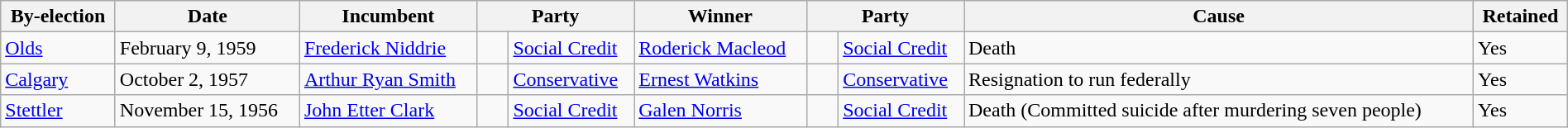<table class=wikitable style="width:100%">
<tr>
<th>By-election</th>
<th>Date</th>
<th>Incumbent</th>
<th colspan=2>Party</th>
<th>Winner</th>
<th colspan=2>Party</th>
<th>Cause</th>
<th>Retained</th>
</tr>
<tr>
<td><a href='#'>Olds</a></td>
<td>February 9, 1959</td>
<td><a href='#'>Frederick Niddrie</a></td>
<td>    </td>
<td><a href='#'>Social Credit</a></td>
<td><a href='#'>Roderick Macleod</a></td>
<td>    </td>
<td><a href='#'>Social Credit</a></td>
<td>Death</td>
<td>Yes</td>
</tr>
<tr>
<td><a href='#'>Calgary</a></td>
<td>October 2, 1957</td>
<td><a href='#'>Arthur Ryan Smith</a></td>
<td>    </td>
<td><a href='#'>Conservative</a></td>
<td><a href='#'>Ernest Watkins</a></td>
<td>    </td>
<td><a href='#'>Conservative</a></td>
<td>Resignation to run federally</td>
<td>Yes</td>
</tr>
<tr>
<td><a href='#'>Stettler</a></td>
<td>November 15, 1956</td>
<td><a href='#'>John Etter Clark</a></td>
<td>    </td>
<td><a href='#'>Social Credit</a></td>
<td><a href='#'>Galen Norris</a></td>
<td>    </td>
<td><a href='#'>Social Credit</a></td>
<td>Death (Committed suicide after murdering seven people)</td>
<td>Yes</td>
</tr>
</table>
